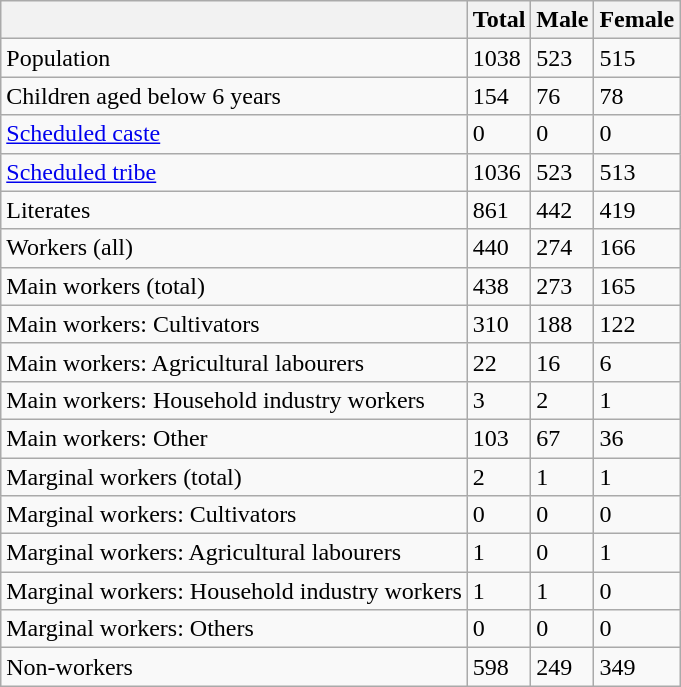<table class="wikitable sortable">
<tr>
<th></th>
<th>Total</th>
<th>Male</th>
<th>Female</th>
</tr>
<tr>
<td>Population</td>
<td>1038</td>
<td>523</td>
<td>515</td>
</tr>
<tr>
<td>Children aged below 6 years</td>
<td>154</td>
<td>76</td>
<td>78</td>
</tr>
<tr>
<td><a href='#'>Scheduled caste</a></td>
<td>0</td>
<td>0</td>
<td>0</td>
</tr>
<tr>
<td><a href='#'>Scheduled tribe</a></td>
<td>1036</td>
<td>523</td>
<td>513</td>
</tr>
<tr>
<td>Literates</td>
<td>861</td>
<td>442</td>
<td>419</td>
</tr>
<tr>
<td>Workers (all)</td>
<td>440</td>
<td>274</td>
<td>166</td>
</tr>
<tr>
<td>Main workers (total)</td>
<td>438</td>
<td>273</td>
<td>165</td>
</tr>
<tr>
<td>Main workers: Cultivators</td>
<td>310</td>
<td>188</td>
<td>122</td>
</tr>
<tr>
<td>Main workers: Agricultural labourers</td>
<td>22</td>
<td>16</td>
<td>6</td>
</tr>
<tr>
<td>Main workers: Household industry workers</td>
<td>3</td>
<td>2</td>
<td>1</td>
</tr>
<tr>
<td>Main workers: Other</td>
<td>103</td>
<td>67</td>
<td>36</td>
</tr>
<tr>
<td>Marginal workers (total)</td>
<td>2</td>
<td>1</td>
<td>1</td>
</tr>
<tr>
<td>Marginal workers: Cultivators</td>
<td>0</td>
<td>0</td>
<td>0</td>
</tr>
<tr>
<td>Marginal workers: Agricultural labourers</td>
<td>1</td>
<td>0</td>
<td>1</td>
</tr>
<tr>
<td>Marginal workers: Household industry workers</td>
<td>1</td>
<td>1</td>
<td>0</td>
</tr>
<tr>
<td>Marginal workers: Others</td>
<td>0</td>
<td>0</td>
<td>0</td>
</tr>
<tr>
<td>Non-workers</td>
<td>598</td>
<td>249</td>
<td>349</td>
</tr>
</table>
